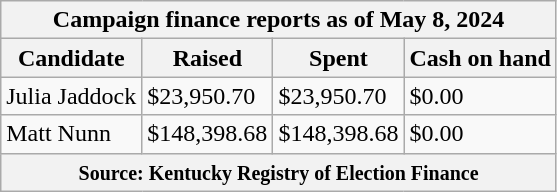<table class="wikitable sortable">
<tr>
<th colspan=4>Campaign finance reports as of May 8, 2024</th>
</tr>
<tr style="text-align:center;">
<th>Candidate</th>
<th>Raised</th>
<th>Spent</th>
<th>Cash on hand</th>
</tr>
<tr>
<td>Julia Jaddock</td>
<td>$23,950.70</td>
<td>$23,950.70</td>
<td>$0.00</td>
</tr>
<tr>
<td>Matt Nunn</td>
<td>$148,398.68</td>
<td>$148,398.68</td>
<td>$0.00</td>
</tr>
<tr>
<th colspan="4"><small>Source: Kentucky Registry of Election Finance</small></th>
</tr>
</table>
